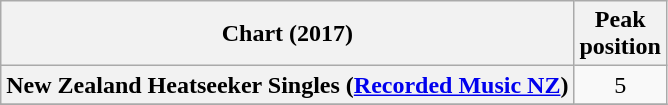<table class="wikitable sortable plainrowheaders" style="text-align:center">
<tr>
<th scope="col">Chart (2017)</th>
<th scope="col">Peak<br> position</th>
</tr>
<tr>
<th scope=row>New Zealand Heatseeker Singles (<a href='#'>Recorded Music NZ</a>)</th>
<td>5</td>
</tr>
<tr>
</tr>
</table>
